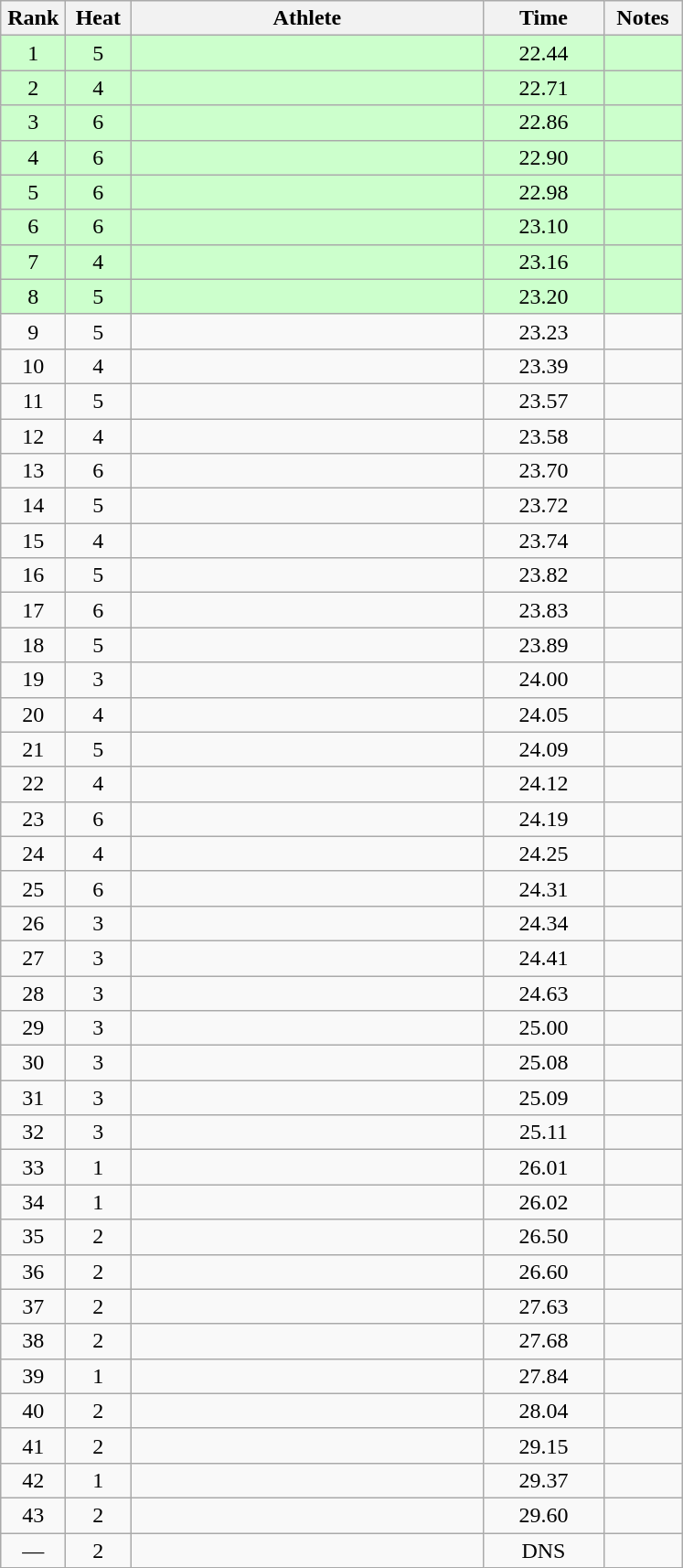<table class="wikitable" style="text-align:center">
<tr>
<th width=40>Rank</th>
<th width=40>Heat</th>
<th width=250>Athlete</th>
<th width=80>Time</th>
<th width=50>Notes</th>
</tr>
<tr bgcolor=ccffcc>
<td>1</td>
<td>5</td>
<td align=left></td>
<td>22.44</td>
<td></td>
</tr>
<tr bgcolor=ccffcc>
<td>2</td>
<td>4</td>
<td align=left></td>
<td>22.71</td>
<td></td>
</tr>
<tr bgcolor=ccffcc>
<td>3</td>
<td>6</td>
<td align=left></td>
<td>22.86</td>
<td></td>
</tr>
<tr bgcolor=ccffcc>
<td>4</td>
<td>6</td>
<td align=left></td>
<td>22.90</td>
<td></td>
</tr>
<tr bgcolor=ccffcc>
<td>5</td>
<td>6</td>
<td align=left></td>
<td>22.98</td>
<td></td>
</tr>
<tr bgcolor=ccffcc>
<td>6</td>
<td>6</td>
<td align=left></td>
<td>23.10</td>
<td></td>
</tr>
<tr bgcolor=ccffcc>
<td>7</td>
<td>4</td>
<td align=left></td>
<td>23.16</td>
<td></td>
</tr>
<tr bgcolor=ccffcc>
<td>8</td>
<td>5</td>
<td align=left></td>
<td>23.20</td>
<td></td>
</tr>
<tr>
<td>9</td>
<td>5</td>
<td align=left></td>
<td>23.23</td>
<td></td>
</tr>
<tr>
<td>10</td>
<td>4</td>
<td align=left></td>
<td>23.39</td>
<td></td>
</tr>
<tr>
<td>11</td>
<td>5</td>
<td align=left></td>
<td>23.57</td>
<td></td>
</tr>
<tr>
<td>12</td>
<td>4</td>
<td align=left></td>
<td>23.58</td>
<td></td>
</tr>
<tr>
<td>13</td>
<td>6</td>
<td align=left></td>
<td>23.70</td>
<td></td>
</tr>
<tr>
<td>14</td>
<td>5</td>
<td align=left></td>
<td>23.72</td>
<td></td>
</tr>
<tr>
<td>15</td>
<td>4</td>
<td align=left></td>
<td>23.74</td>
<td></td>
</tr>
<tr>
<td>16</td>
<td>5</td>
<td align=left></td>
<td>23.82</td>
<td></td>
</tr>
<tr>
<td>17</td>
<td>6</td>
<td align=left></td>
<td>23.83</td>
<td></td>
</tr>
<tr>
<td>18</td>
<td>5</td>
<td align=left></td>
<td>23.89</td>
<td></td>
</tr>
<tr>
<td>19</td>
<td>3</td>
<td align=left></td>
<td>24.00</td>
<td></td>
</tr>
<tr>
<td>20</td>
<td>4</td>
<td align=left></td>
<td>24.05</td>
<td></td>
</tr>
<tr>
<td>21</td>
<td>5</td>
<td align=left></td>
<td>24.09</td>
<td></td>
</tr>
<tr>
<td>22</td>
<td>4</td>
<td align=left></td>
<td>24.12</td>
<td></td>
</tr>
<tr>
<td>23</td>
<td>6</td>
<td align=left></td>
<td>24.19</td>
<td></td>
</tr>
<tr>
<td>24</td>
<td>4</td>
<td align=left></td>
<td>24.25</td>
<td></td>
</tr>
<tr>
<td>25</td>
<td>6</td>
<td align=left></td>
<td>24.31</td>
<td></td>
</tr>
<tr>
<td>26</td>
<td>3</td>
<td align=left></td>
<td>24.34</td>
<td></td>
</tr>
<tr>
<td>27</td>
<td>3</td>
<td align=left></td>
<td>24.41</td>
<td></td>
</tr>
<tr>
<td>28</td>
<td>3</td>
<td align=left></td>
<td>24.63</td>
<td></td>
</tr>
<tr>
<td>29</td>
<td>3</td>
<td align=left></td>
<td>25.00</td>
<td></td>
</tr>
<tr>
<td>30</td>
<td>3</td>
<td align=left></td>
<td>25.08</td>
<td></td>
</tr>
<tr>
<td>31</td>
<td>3</td>
<td align=left></td>
<td>25.09</td>
<td></td>
</tr>
<tr>
<td>32</td>
<td>3</td>
<td align=left></td>
<td>25.11</td>
<td></td>
</tr>
<tr>
<td>33</td>
<td>1</td>
<td align=left></td>
<td>26.01</td>
<td></td>
</tr>
<tr>
<td>34</td>
<td>1</td>
<td align=left></td>
<td>26.02</td>
<td></td>
</tr>
<tr>
<td>35</td>
<td>2</td>
<td align=left></td>
<td>26.50</td>
<td></td>
</tr>
<tr>
<td>36</td>
<td>2</td>
<td align=left></td>
<td>26.60</td>
<td></td>
</tr>
<tr>
<td>37</td>
<td>2</td>
<td align=left></td>
<td>27.63</td>
<td></td>
</tr>
<tr>
<td>38</td>
<td>2</td>
<td align=left></td>
<td>27.68</td>
<td></td>
</tr>
<tr>
<td>39</td>
<td>1</td>
<td align=left></td>
<td>27.84</td>
<td></td>
</tr>
<tr>
<td>40</td>
<td>2</td>
<td align=left></td>
<td>28.04</td>
<td></td>
</tr>
<tr>
<td>41</td>
<td>2</td>
<td align=left></td>
<td>29.15</td>
<td></td>
</tr>
<tr>
<td>42</td>
<td>1</td>
<td align=left></td>
<td>29.37</td>
<td></td>
</tr>
<tr>
<td>43</td>
<td>2</td>
<td align=left></td>
<td>29.60</td>
<td></td>
</tr>
<tr>
<td>—</td>
<td>2</td>
<td align=left></td>
<td>DNS</td>
<td></td>
</tr>
</table>
